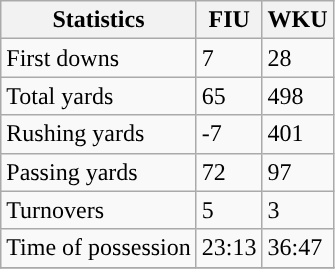<table class="wikitable" style="float: left;">
<tr>
<th>Statistics</th>
<th>FIU</th>
<th>WKU</th>
</tr>
<tr>
<td>First downs</td>
<td>7</td>
<td>28</td>
</tr>
<tr>
<td>Total yards</td>
<td>65</td>
<td>498</td>
</tr>
<tr>
<td>Rushing yards</td>
<td>-7</td>
<td>401</td>
</tr>
<tr>
<td>Passing yards</td>
<td>72</td>
<td>97</td>
</tr>
<tr>
<td>Turnovers</td>
<td>5</td>
<td>3</td>
</tr>
<tr>
<td>Time of possession</td>
<td>23:13</td>
<td>36:47</td>
</tr>
<tr>
</tr>
</table>
